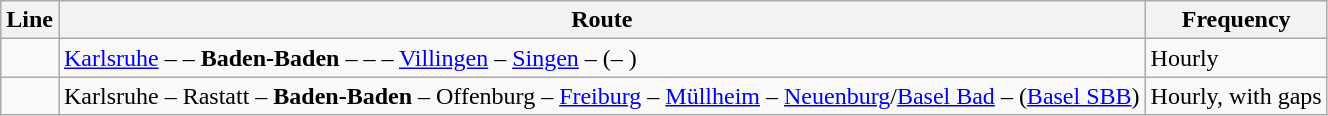<table class="wikitable">
<tr>
<th>Line</th>
<th>Route</th>
<th>Frequency</th>
</tr>
<tr>
<td></td>
<td><a href='#'>Karlsruhe</a> –  – <strong>Baden-Baden</strong> –  –  – <a href='#'>Villingen</a> – <a href='#'>Singen</a> –  (– )</td>
<td>Hourly</td>
</tr>
<tr>
<td></td>
<td>Karlsruhe – Rastatt – <strong>Baden-Baden</strong> – Offenburg – <a href='#'>Freiburg</a> – <a href='#'>Müllheim</a> – <a href='#'>Neuenburg</a>/<a href='#'>Basel Bad</a> – (<a href='#'>Basel SBB</a>)</td>
<td>Hourly, with gaps</td>
</tr>
</table>
